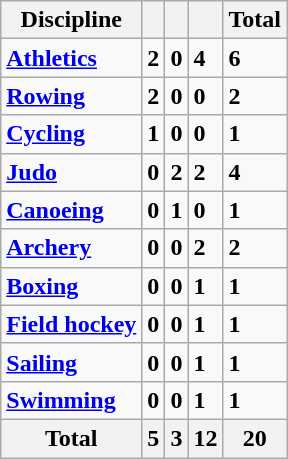<table class="wikitable" text-align:center;" style="font-size:85% style="float:right">
<tr>
<th>Discipline</th>
<th></th>
<th></th>
<th></th>
<th>Total</th>
</tr>
<tr style="font-weight:bold;">
<td><a href='#'>Athletics</a></td>
<td>2</td>
<td>0</td>
<td>4</td>
<td>6</td>
</tr>
<tr style="font-weight:bold;">
<td><a href='#'>Rowing</a></td>
<td>2</td>
<td>0</td>
<td>0</td>
<td>2</td>
</tr>
<tr style="font-weight:bold;">
<td><a href='#'>Cycling</a></td>
<td>1</td>
<td>0</td>
<td>0</td>
<td>1</td>
</tr>
<tr style="font-weight:bold;">
<td><a href='#'>Judo</a></td>
<td>0</td>
<td>2</td>
<td>2</td>
<td>4</td>
</tr>
<tr style="font-weight:bold;">
<td><a href='#'>Canoeing</a></td>
<td>0</td>
<td>1</td>
<td>0</td>
<td>1</td>
</tr>
<tr style="font-weight:bold;">
<td><a href='#'>Archery</a></td>
<td>0</td>
<td>0</td>
<td>2</td>
<td>2</td>
</tr>
<tr style="font-weight:bold;">
<td><a href='#'>Boxing</a></td>
<td>0</td>
<td>0</td>
<td>1</td>
<td>1</td>
</tr>
<tr style="font-weight:bold;">
<td><a href='#'>Field hockey</a></td>
<td>0</td>
<td>0</td>
<td>1</td>
<td>1</td>
</tr>
<tr style="font-weight:bold;">
<td><a href='#'>Sailing</a></td>
<td>0</td>
<td>0</td>
<td>1</td>
<td>1</td>
</tr>
<tr style="font-weight:bold;">
<td><a href='#'>Swimming</a></td>
<td>0</td>
<td>0</td>
<td>1</td>
<td>1</td>
</tr>
<tr>
<th>Total</th>
<th>5</th>
<th>3</th>
<th>12</th>
<th>20</th>
</tr>
</table>
